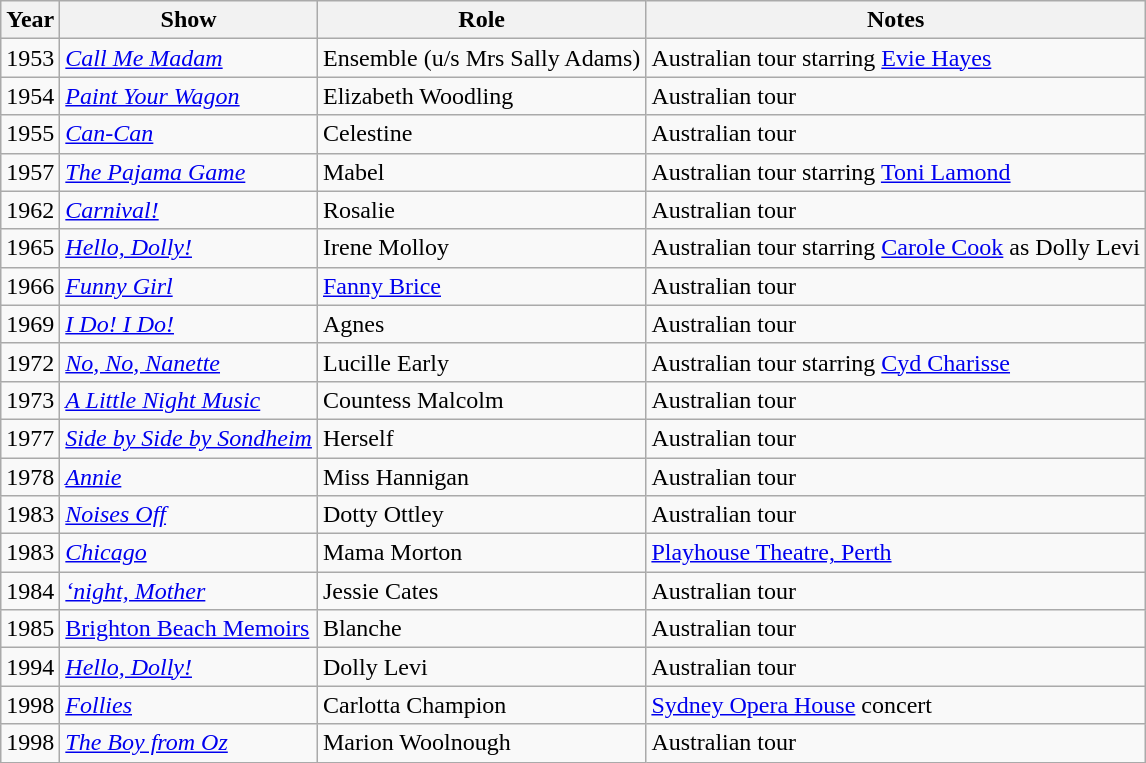<table class="wikitable">
<tr>
<th>Year</th>
<th>Show</th>
<th>Role</th>
<th>Notes</th>
</tr>
<tr>
<td>1953</td>
<td><em><a href='#'>Call Me Madam</a></em></td>
<td>Ensemble (u/s Mrs Sally Adams)</td>
<td>Australian tour starring <a href='#'>Evie Hayes</a></td>
</tr>
<tr>
<td>1954</td>
<td><em><a href='#'>Paint Your Wagon</a></em></td>
<td>Elizabeth Woodling</td>
<td>Australian tour</td>
</tr>
<tr>
<td>1955</td>
<td><em><a href='#'>Can-Can</a></em></td>
<td>Celestine</td>
<td>Australian tour</td>
</tr>
<tr>
<td>1957</td>
<td><em><a href='#'>The Pajama Game</a></em></td>
<td>Mabel</td>
<td>Australian tour starring <a href='#'>Toni Lamond</a></td>
</tr>
<tr>
<td>1962</td>
<td><em><a href='#'>Carnival!</a></em></td>
<td>Rosalie</td>
<td>Australian tour</td>
</tr>
<tr>
<td>1965</td>
<td><em><a href='#'>Hello, Dolly!</a></em></td>
<td>Irene Molloy</td>
<td>Australian tour starring <a href='#'>Carole Cook</a> as Dolly Levi</td>
</tr>
<tr>
<td>1966</td>
<td><em><a href='#'>Funny Girl</a></em></td>
<td><a href='#'>Fanny Brice</a></td>
<td>Australian tour</td>
</tr>
<tr>
<td>1969</td>
<td><em><a href='#'>I Do! I Do!</a></em></td>
<td>Agnes</td>
<td>Australian tour</td>
</tr>
<tr>
<td>1972</td>
<td><em><a href='#'>No, No, Nanette</a></em></td>
<td>Lucille Early</td>
<td>Australian tour starring <a href='#'>Cyd Charisse</a></td>
</tr>
<tr>
<td>1973</td>
<td><em><a href='#'>A Little Night Music</a></em></td>
<td>Countess Malcolm</td>
<td>Australian tour</td>
</tr>
<tr>
<td>1977</td>
<td><em><a href='#'>Side by Side by Sondheim</a></em></td>
<td>Herself</td>
<td>Australian tour</td>
</tr>
<tr>
<td>1978</td>
<td><em><a href='#'>Annie</a></em></td>
<td>Miss Hannigan</td>
<td>Australian tour</td>
</tr>
<tr>
<td>1983</td>
<td><em><a href='#'>Noises Off</a></em></td>
<td>Dotty Ottley</td>
<td>Australian tour</td>
</tr>
<tr>
<td>1983</td>
<td><em><a href='#'>Chicago</a></em></td>
<td>Mama Morton</td>
<td><a href='#'>Playhouse Theatre, Perth</a></td>
</tr>
<tr>
<td>1984</td>
<td><em><a href='#'>‘night, Mother</a></em></td>
<td>Jessie Cates</td>
<td>Australian tour</td>
</tr>
<tr>
<td>1985</td>
<td><a href='#'>Brighton Beach Memoirs</a></td>
<td>Blanche</td>
<td>Australian tour</td>
</tr>
<tr>
<td>1994</td>
<td><em><a href='#'>Hello, Dolly!</a></em></td>
<td>Dolly Levi</td>
<td>Australian tour</td>
</tr>
<tr>
<td>1998</td>
<td><em><a href='#'>Follies</a></em></td>
<td>Carlotta Champion</td>
<td><a href='#'>Sydney Opera House</a> concert</td>
</tr>
<tr>
<td>1998</td>
<td><em><a href='#'>The Boy from Oz</a></em></td>
<td>Marion Woolnough</td>
<td>Australian tour</td>
</tr>
</table>
